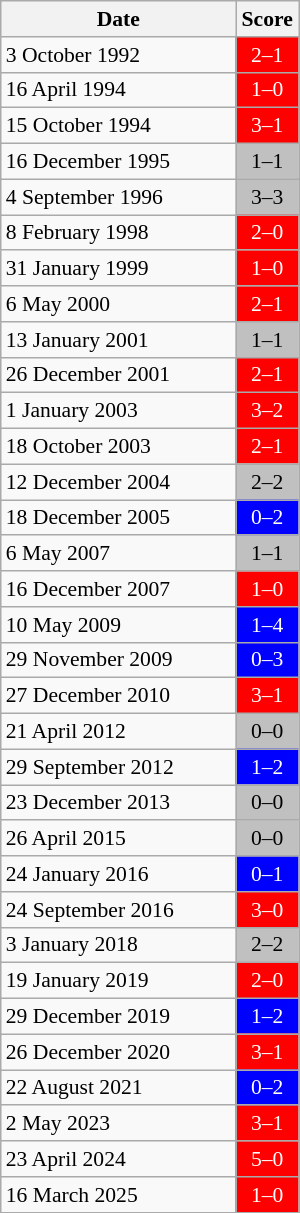<table class="wikitable" style="font-size:90%">
<tr>
<th width="150">Date</th>
<th width="35">Score</th>
</tr>
<tr>
<td>3 October 1992</td>
<td align="center" style="background:#FF0000; color:#fff">2–1</td>
</tr>
<tr>
<td>16 April 1994</td>
<td align="center" style="background:#FF0000; color:#fff">1–0</td>
</tr>
<tr>
<td>15 October 1994</td>
<td align="center" style="background:#FF0000; color:#fff">3–1</td>
</tr>
<tr>
<td>16 December 1995</td>
<td align="center" style="background:silver; color:#000000">1–1</td>
</tr>
<tr>
<td>4 September 1996</td>
<td align="center" style="background:silver; color:#000000">3–3</td>
</tr>
<tr>
<td>8 February 1998</td>
<td align="center" style="background:#FF0000; color:#fff">2–0</td>
</tr>
<tr>
<td>31 January 1999</td>
<td align="center" style="background:#FF0000; color:#fff">1–0</td>
</tr>
<tr>
<td>6 May 2000</td>
<td align="center" style="background:#FF0000; color:#fff">2–1</td>
</tr>
<tr>
<td>13 January 2001</td>
<td align="center" style="background:silver; color:#000000">1–1</td>
</tr>
<tr>
<td>26 December 2001</td>
<td align="center" style="background:#FF0000; color:#fff">2–1</td>
</tr>
<tr>
<td>1 January 2003</td>
<td align="center" style="background:#FF0000; color:#fff">3–2</td>
</tr>
<tr>
<td>18 October 2003</td>
<td align="center" style="background:#FF0000; color:#fff">2–1</td>
</tr>
<tr>
<td>12 December 2004</td>
<td align="center" style="background:silver; color:#000000">2–2</td>
</tr>
<tr>
<td>18 December 2005</td>
<td align="center" style="background:blue; color:#fff">0–2</td>
</tr>
<tr>
<td>6 May 2007</td>
<td align="center" style="background:silver; color:#000000">1–1</td>
</tr>
<tr>
<td>16 December 2007</td>
<td align="center" style="background:#FF0000; color:#fff">1–0</td>
</tr>
<tr>
<td>10 May 2009</td>
<td align="center" style="background:blue; color:#fff">1–4</td>
</tr>
<tr>
<td>29 November 2009</td>
<td align="center" style="background:blue; color:#fff">0–3</td>
</tr>
<tr>
<td>27 December 2010</td>
<td align="center" style="background:#FF0000; color:#fff">3–1</td>
</tr>
<tr>
<td>21 April 2012</td>
<td align="center" style="background:silver; color:#000000">0–0</td>
</tr>
<tr>
<td>29 September 2012</td>
<td align="center" style="background:blue; color:#fff">1–2</td>
</tr>
<tr>
<td>23 December 2013</td>
<td align="center" style="background:silver; color:#000000">0–0</td>
</tr>
<tr>
<td>26 April 2015</td>
<td align="center" style="background:silver; color:#000000">0–0</td>
</tr>
<tr>
<td>24 January 2016</td>
<td align="center" style="background:blue; color:#fff">0–1</td>
</tr>
<tr>
<td>24 September 2016</td>
<td align="center" style="background:#FF0000; color:#fff">3–0</td>
</tr>
<tr>
<td>3 January 2018</td>
<td align="center" style="background:silver; color:#000000">2–2</td>
</tr>
<tr>
<td>19 January 2019</td>
<td align="center" style="background:#FF0000; color:#fff">2–0</td>
</tr>
<tr>
<td>29 December 2019</td>
<td align="center" style="background:blue; color:#fff">1–2</td>
</tr>
<tr>
<td>26 December 2020</td>
<td align="center" style="background:#FF0000; color:#fff">3–1</td>
</tr>
<tr>
<td>22 August 2021</td>
<td align="center" style="background:blue; color:#fff">0–2</td>
</tr>
<tr>
<td>2 May 2023</td>
<td align="center" style="background:#FF0000; color:#fff">3–1</td>
</tr>
<tr>
<td>23 April 2024</td>
<td align="center" style="background:#FF0000; color:#fff">5–0</td>
</tr>
<tr>
<td>16 March 2025</td>
<td align="center" style="background:#FF0000; color:#fff">1–0</td>
</tr>
</table>
